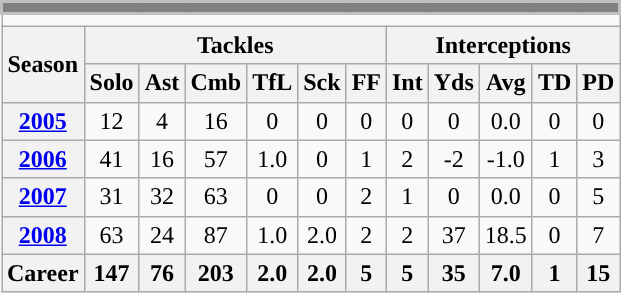<table class=wikitable style="text-align:center;">
<tr>
<td ! colspan="15" style="background:gray; border:2px solid silver; color:white;"></td>
</tr>
<tr>
<td ! colspan="15"></td>
</tr>
<tr>
<th rowspan="2">Season</th>
<th colspan="6">Tackles</th>
<th colspan="5">Interceptions</th>
</tr>
<tr>
<th>Solo</th>
<th>Ast</th>
<th>Cmb</th>
<th>TfL</th>
<th>Sck</th>
<th>FF</th>
<th>Int</th>
<th>Yds</th>
<th>Avg</th>
<th>TD</th>
<th>PD</th>
</tr>
<tr>
<th><a href='#'>2005</a></th>
<td>12</td>
<td>4</td>
<td>16</td>
<td>0</td>
<td>0</td>
<td>0</td>
<td>0</td>
<td>0</td>
<td>0.0</td>
<td>0</td>
<td>0</td>
</tr>
<tr>
<th><a href='#'>2006</a></th>
<td>41</td>
<td>16</td>
<td>57</td>
<td>1.0</td>
<td>0</td>
<td>1</td>
<td>2</td>
<td>-2</td>
<td>-1.0</td>
<td>1</td>
<td>3</td>
</tr>
<tr>
<th><a href='#'>2007</a></th>
<td>31</td>
<td>32</td>
<td>63</td>
<td>0</td>
<td>0</td>
<td>2</td>
<td>1</td>
<td>0</td>
<td>0.0</td>
<td>0</td>
<td>5</td>
</tr>
<tr>
<th><a href='#'>2008</a></th>
<td>63</td>
<td>24</td>
<td>87</td>
<td>1.0</td>
<td>2.0</td>
<td>2</td>
<td>2</td>
<td>37</td>
<td>18.5</td>
<td>0</td>
<td>7</td>
</tr>
<tr>
<th>Career</th>
<th>147</th>
<th>76</th>
<th>203</th>
<th>2.0</th>
<th>2.0</th>
<th>5</th>
<th>5</th>
<th>35</th>
<th>7.0</th>
<th>1</th>
<th>15</th>
</tr>
</table>
